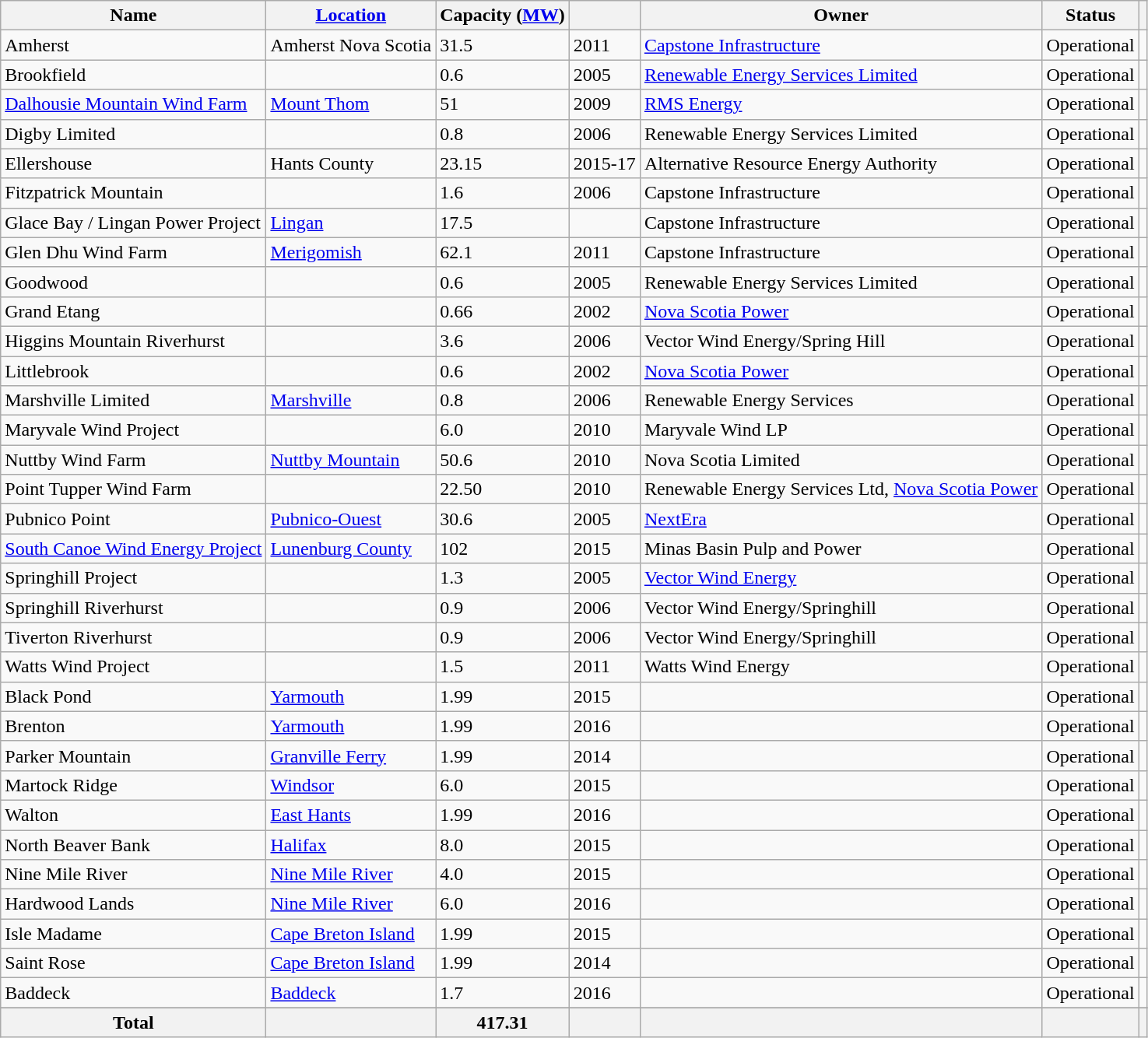<table class="wikitable sortable">
<tr>
<th>Name</th>
<th><a href='#'>Location</a></th>
<th>Capacity (<a href='#'>MW</a>)</th>
<th></th>
<th>Owner</th>
<th>Status</th>
<th class="unsortable"></th>
</tr>
<tr>
<td>Amherst</td>
<td>Amherst Nova Scotia</td>
<td>31.5</td>
<td>2011</td>
<td><a href='#'>Capstone Infrastructure</a></td>
<td>Operational</td>
<td></td>
</tr>
<tr>
<td>Brookfield</td>
<td></td>
<td>0.6</td>
<td>2005</td>
<td><a href='#'>Renewable Energy Services Limited</a></td>
<td>Operational</td>
<td></td>
</tr>
<tr>
<td><a href='#'>Dalhousie Mountain Wind Farm</a></td>
<td><a href='#'>Mount Thom</a></td>
<td>51</td>
<td>2009</td>
<td><a href='#'>RMS Energy</a></td>
<td>Operational</td>
<td></td>
</tr>
<tr>
<td>Digby Limited</td>
<td></td>
<td>0.8</td>
<td>2006</td>
<td>Renewable Energy Services Limited</td>
<td>Operational</td>
<td></td>
</tr>
<tr>
<td>Ellershouse</td>
<td>Hants County</td>
<td>23.15</td>
<td>2015-17</td>
<td>Alternative Resource Energy Authority</td>
<td>Operational</td>
<td></td>
</tr>
<tr>
<td>Fitzpatrick Mountain</td>
<td></td>
<td>1.6</td>
<td>2006</td>
<td>Capstone Infrastructure</td>
<td>Operational</td>
<td></td>
</tr>
<tr>
<td>Glace Bay / Lingan Power Project</td>
<td><a href='#'>Lingan</a></td>
<td>17.5</td>
<td></td>
<td>Capstone Infrastructure</td>
<td>Operational</td>
<td></td>
</tr>
<tr>
<td>Glen Dhu Wind Farm</td>
<td><a href='#'>Merigomish</a></td>
<td>62.1</td>
<td>2011</td>
<td>Capstone Infrastructure</td>
<td>Operational</td>
<td></td>
</tr>
<tr>
<td>Goodwood</td>
<td></td>
<td>0.6</td>
<td>2005</td>
<td>Renewable Energy Services Limited</td>
<td>Operational</td>
<td></td>
</tr>
<tr>
<td>Grand Etang</td>
<td></td>
<td>0.66</td>
<td>2002</td>
<td><a href='#'>Nova Scotia Power</a></td>
<td>Operational</td>
<td></td>
</tr>
<tr>
<td>Higgins Mountain Riverhurst</td>
<td></td>
<td>3.6</td>
<td>2006</td>
<td>Vector Wind Energy/Spring Hill</td>
<td>Operational</td>
<td></td>
</tr>
<tr>
<td>Littlebrook</td>
<td></td>
<td>0.6</td>
<td>2002</td>
<td><a href='#'>Nova Scotia Power</a></td>
<td>Operational</td>
<td></td>
</tr>
<tr>
<td>Marshville Limited</td>
<td><a href='#'>Marshville</a></td>
<td>0.8</td>
<td>2006</td>
<td>Renewable Energy Services</td>
<td>Operational</td>
<td></td>
</tr>
<tr>
<td>Maryvale Wind Project</td>
<td></td>
<td>6.0</td>
<td>2010</td>
<td>Maryvale Wind LP</td>
<td>Operational</td>
<td></td>
</tr>
<tr>
<td>Nuttby Wind Farm</td>
<td><a href='#'>Nuttby Mountain</a></td>
<td>50.6</td>
<td>2010</td>
<td>Nova Scotia Limited</td>
<td>Operational</td>
<td></td>
</tr>
<tr>
<td>Point Tupper Wind Farm</td>
<td></td>
<td>22.50</td>
<td>2010</td>
<td>Renewable Energy Services Ltd, <a href='#'>Nova Scotia Power</a></td>
<td>Operational</td>
<td></td>
</tr>
<tr>
<td>Pubnico Point</td>
<td><a href='#'>Pubnico-Ouest</a></td>
<td>30.6</td>
<td>2005</td>
<td><a href='#'>NextEra</a></td>
<td>Operational</td>
<td></td>
</tr>
<tr>
<td><a href='#'>South Canoe Wind Energy Project</a></td>
<td><a href='#'>Lunenburg County</a></td>
<td>102</td>
<td>2015</td>
<td>Minas Basin Pulp and Power</td>
<td>Operational</td>
<td></td>
</tr>
<tr>
<td>Springhill Project</td>
<td></td>
<td>1.3</td>
<td>2005</td>
<td><a href='#'>Vector Wind Energy</a></td>
<td>Operational</td>
<td></td>
</tr>
<tr>
<td>Springhill Riverhurst</td>
<td></td>
<td>0.9</td>
<td>2006</td>
<td>Vector Wind Energy/Springhill</td>
<td>Operational</td>
<td></td>
</tr>
<tr>
<td>Tiverton Riverhurst</td>
<td></td>
<td>0.9</td>
<td>2006</td>
<td>Vector Wind Energy/Springhill</td>
<td>Operational</td>
<td></td>
</tr>
<tr>
<td>Watts Wind Project</td>
<td></td>
<td>1.5</td>
<td>2011</td>
<td>Watts Wind Energy</td>
<td>Operational</td>
<td></td>
</tr>
<tr>
<td>Black Pond</td>
<td><a href='#'>Yarmouth</a></td>
<td>1.99</td>
<td>2015</td>
<td></td>
<td>Operational</td>
<td></td>
</tr>
<tr>
<td>Brenton</td>
<td><a href='#'>Yarmouth</a></td>
<td>1.99</td>
<td>2016</td>
<td></td>
<td>Operational</td>
<td></td>
</tr>
<tr>
<td>Parker Mountain</td>
<td><a href='#'>Granville Ferry</a></td>
<td>1.99</td>
<td>2014</td>
<td></td>
<td>Operational</td>
<td></td>
</tr>
<tr>
<td>Martock Ridge</td>
<td><a href='#'>Windsor</a></td>
<td>6.0</td>
<td>2015</td>
<td></td>
<td>Operational</td>
<td></td>
</tr>
<tr>
<td>Walton</td>
<td><a href='#'>East Hants</a></td>
<td>1.99</td>
<td>2016</td>
<td></td>
<td>Operational</td>
<td></td>
</tr>
<tr>
<td>North Beaver Bank</td>
<td><a href='#'>Halifax</a></td>
<td>8.0</td>
<td>2015</td>
<td></td>
<td>Operational</td>
<td></td>
</tr>
<tr>
<td>Nine Mile River</td>
<td><a href='#'>Nine Mile River</a></td>
<td>4.0</td>
<td>2015</td>
<td></td>
<td>Operational</td>
<td></td>
</tr>
<tr>
<td>Hardwood Lands</td>
<td><a href='#'>Nine Mile River</a></td>
<td>6.0</td>
<td>2016</td>
<td></td>
<td>Operational</td>
<td></td>
</tr>
<tr>
<td>Isle Madame</td>
<td><a href='#'>Cape Breton Island</a></td>
<td>1.99</td>
<td>2015</td>
<td></td>
<td>Operational</td>
<td></td>
</tr>
<tr>
<td>Saint Rose</td>
<td><a href='#'>Cape Breton Island</a></td>
<td>1.99</td>
<td>2014</td>
<td></td>
<td>Operational</td>
<td></td>
</tr>
<tr>
<td>Baddeck</td>
<td><a href='#'>Baddeck</a></td>
<td>1.7</td>
<td>2016</td>
<td></td>
<td>Operational</td>
<td></td>
</tr>
<tr>
</tr>
<tr class="sortbottom">
<th>Total</th>
<th></th>
<th>417.31</th>
<th></th>
<th></th>
<th></th>
<th></th>
</tr>
</table>
